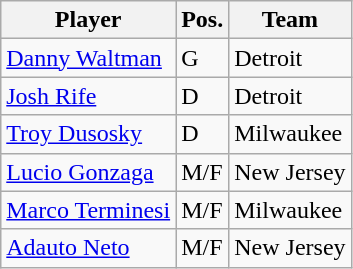<table class="wikitable">
<tr>
<th>Player</th>
<th>Pos.</th>
<th>Team</th>
</tr>
<tr>
<td><a href='#'>Danny Waltman</a></td>
<td>G</td>
<td>Detroit</td>
</tr>
<tr>
<td><a href='#'>Josh Rife</a></td>
<td>D</td>
<td>Detroit</td>
</tr>
<tr>
<td><a href='#'>Troy Dusosky</a></td>
<td>D</td>
<td>Milwaukee</td>
</tr>
<tr>
<td><a href='#'>Lucio Gonzaga</a></td>
<td>M/F</td>
<td>New Jersey</td>
</tr>
<tr>
<td><a href='#'>Marco Terminesi</a></td>
<td>M/F</td>
<td>Milwaukee</td>
</tr>
<tr>
<td><a href='#'>Adauto Neto</a></td>
<td>M/F</td>
<td>New Jersey</td>
</tr>
</table>
